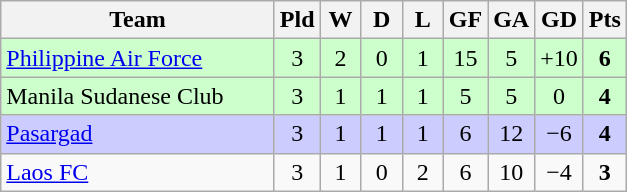<table class="wikitable" style="text-align: center;">
<tr>
<th width="175">Team</th>
<th width="20">Pld</th>
<th width="20">W</th>
<th width="20">D</th>
<th width="20">L</th>
<th width="20">GF</th>
<th width="20">GA</th>
<th width="20">GD</th>
<th width="20">Pts</th>
</tr>
<tr bgcolor=#ccffcc>
<td style="text-align:left;"><a href='#'>Philippine Air Force</a></td>
<td>3</td>
<td>2</td>
<td>0</td>
<td>1</td>
<td>15</td>
<td>5</td>
<td>+10</td>
<td><strong>6</strong></td>
</tr>
<tr bgcolor=#ccffcc>
<td style="text-align:left;">Manila Sudanese Club</td>
<td>3</td>
<td>1</td>
<td>1</td>
<td>1</td>
<td>5</td>
<td>5</td>
<td>0</td>
<td><strong>4</strong></td>
</tr>
<tr bgcolor=#ccccff>
<td style="text-align:left;"><a href='#'>Pasargad</a></td>
<td>3</td>
<td>1</td>
<td>1</td>
<td>1</td>
<td>6</td>
<td>12</td>
<td>−6</td>
<td><strong>4</strong></td>
</tr>
<tr>
<td style="text-align:left;"><a href='#'>Laos FC</a></td>
<td>3</td>
<td>1</td>
<td>0</td>
<td>2</td>
<td>6</td>
<td>10</td>
<td>−4</td>
<td><strong>3</strong></td>
</tr>
</table>
